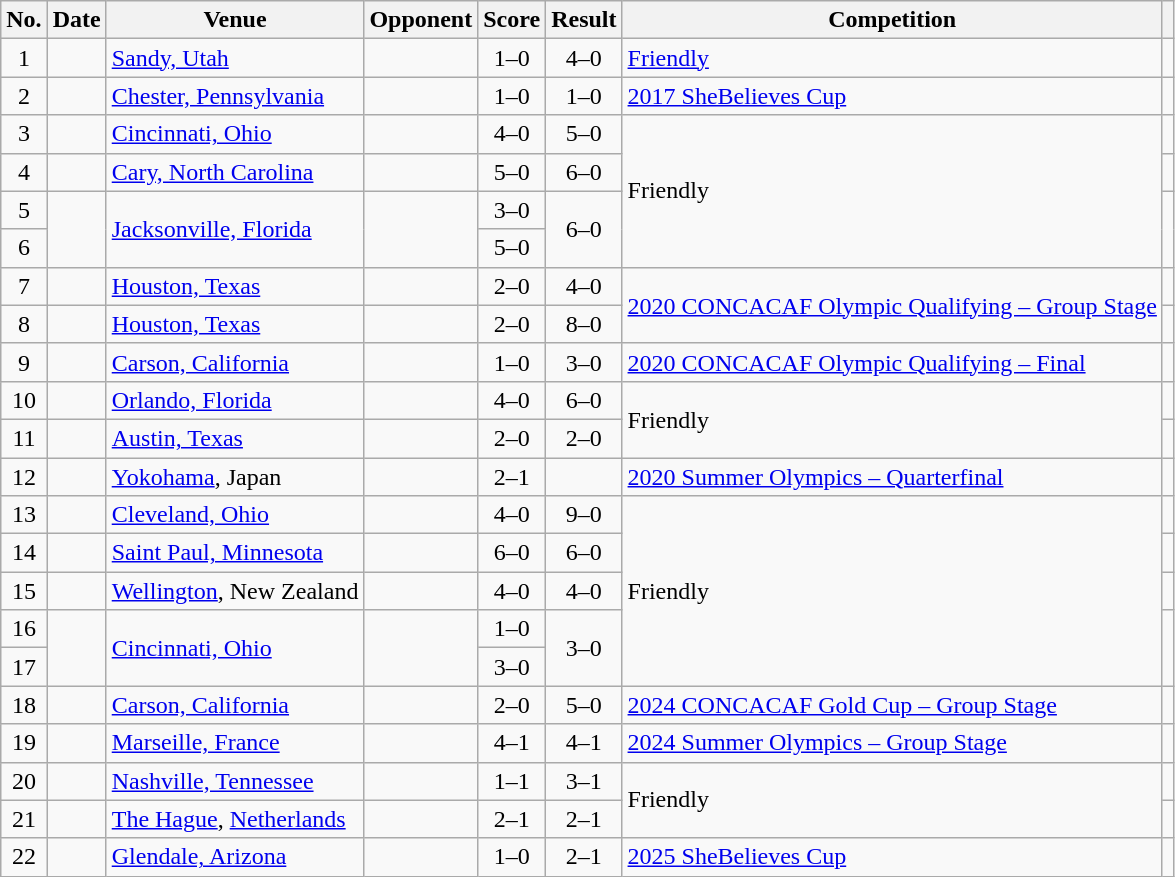<table class="wikitable sortable">
<tr>
<th scope="col">No.</th>
<th scope="col">Date</th>
<th scope="col">Venue</th>
<th scope="col">Opponent</th>
<th scope="col">Score</th>
<th scope="col">Result</th>
<th scope="col">Competition</th>
<th scope="col" class="unsortable"></th>
</tr>
<tr>
<td style="text-align:center">1</td>
<td></td>
<td><a href='#'>Sandy, Utah</a></td>
<td></td>
<td style="text-align:center">1–0</td>
<td style="text-align:center">4–0</td>
<td><a href='#'>Friendly</a></td>
<td></td>
</tr>
<tr>
<td style="text-align:center">2</td>
<td></td>
<td><a href='#'>Chester, Pennsylvania</a></td>
<td></td>
<td style="text-align:center">1–0</td>
<td style="text-align:center">1–0</td>
<td><a href='#'>2017 SheBelieves Cup</a></td>
<td></td>
</tr>
<tr>
<td style="text-align:center">3</td>
<td></td>
<td><a href='#'>Cincinnati, Ohio</a></td>
<td></td>
<td style="text-align:center">4–0</td>
<td style="text-align:center">5–0</td>
<td rowspan=4>Friendly</td>
<td></td>
</tr>
<tr>
<td style="text-align:center">4</td>
<td></td>
<td><a href='#'>Cary, North Carolina</a></td>
<td></td>
<td style="text-align:center">5–0</td>
<td style="text-align:center">6–0</td>
<td></td>
</tr>
<tr>
<td style="text-align:center">5</td>
<td rowspan="2"></td>
<td rowspan="2"><a href='#'>Jacksonville, Florida</a></td>
<td rowspan="2"></td>
<td style="text-align:center">3–0</td>
<td rowspan="2" style="text-align:center">6–0</td>
<td rowspan="2"></td>
</tr>
<tr>
<td style="text-align:center">6</td>
<td style="text-align:center">5–0</td>
</tr>
<tr>
<td style="text-align:center">7</td>
<td></td>
<td><a href='#'>Houston, Texas</a></td>
<td></td>
<td style="text-align:center">2–0</td>
<td style="text-align:center">4–0</td>
<td rowspan=2><a href='#'>2020 CONCACAF Olympic Qualifying – Group Stage</a></td>
<td></td>
</tr>
<tr>
<td style="text-align:center">8</td>
<td></td>
<td><a href='#'>Houston, Texas</a></td>
<td></td>
<td style="text-align:center">2–0</td>
<td style="text-align:center">8–0</td>
<td></td>
</tr>
<tr>
<td style="text-align:center">9</td>
<td></td>
<td><a href='#'>Carson, California</a></td>
<td></td>
<td style="text-align:center">1–0</td>
<td style="text-align:center">3–0</td>
<td><a href='#'>2020 CONCACAF Olympic Qualifying – Final</a></td>
<td></td>
</tr>
<tr>
<td style="text-align:center">10</td>
<td></td>
<td><a href='#'>Orlando, Florida</a></td>
<td></td>
<td style="text-align:center">4–0</td>
<td style="text-align:center">6–0</td>
<td rowspan=2>Friendly</td>
<td></td>
</tr>
<tr>
<td style="text-align:center">11</td>
<td></td>
<td><a href='#'>Austin, Texas</a></td>
<td></td>
<td style="text-align:center">2–0</td>
<td style="text-align:center">2–0</td>
<td></td>
</tr>
<tr>
<td style="text-align:center">12</td>
<td></td>
<td><a href='#'>Yokohama</a>, Japan</td>
<td></td>
<td style="text-align:center">2–1</td>
<td style="text-align:center"></td>
<td><a href='#'>2020 Summer Olympics – Quarterfinal</a></td>
<td></td>
</tr>
<tr>
<td style="text-align:center">13</td>
<td></td>
<td><a href='#'>Cleveland, Ohio</a></td>
<td></td>
<td style="text-align:center">4–0</td>
<td style="text-align:center">9–0</td>
<td rowspan=5>Friendly</td>
<td></td>
</tr>
<tr>
<td style="text-align:center">14</td>
<td></td>
<td><a href='#'>Saint Paul, Minnesota</a></td>
<td></td>
<td style="text-align:center">6–0</td>
<td style="text-align:center">6–0</td>
<td></td>
</tr>
<tr>
<td style="text-align:center">15</td>
<td></td>
<td><a href='#'>Wellington</a>, New Zealand</td>
<td></td>
<td style="text-align:center">4–0</td>
<td style="text-align:center">4–0</td>
<td></td>
</tr>
<tr>
<td style="text-align:center">16</td>
<td rowspan="2"></td>
<td rowspan="2"><a href='#'>Cincinnati, Ohio</a></td>
<td rowspan="2"></td>
<td style="text-align:center">1–0</td>
<td rowspan="2" style="text-align:center">3–0</td>
<td rowspan="2"></td>
</tr>
<tr>
<td style="text-align:center">17</td>
<td style="text-align:center">3–0</td>
</tr>
<tr>
<td style="text-align:center">18</td>
<td></td>
<td><a href='#'>Carson, California</a></td>
<td></td>
<td style="text-align:center">2–0</td>
<td style="text-align:center">5–0</td>
<td><a href='#'>2024 CONCACAF Gold Cup – Group Stage</a></td>
<td></td>
</tr>
<tr>
<td style="text-align:center">19</td>
<td></td>
<td><a href='#'>Marseille, France</a></td>
<td></td>
<td style="text-align:center">4–1</td>
<td style="text-align:center">4–1</td>
<td><a href='#'>2024 Summer Olympics – Group Stage</a></td>
<td></td>
</tr>
<tr>
<td style="text-align:center">20</td>
<td></td>
<td><a href='#'>Nashville, Tennessee</a></td>
<td></td>
<td style="text-align:center">1–1</td>
<td style="text-align:center">3–1</td>
<td rowspan=2>Friendly</td>
<td></td>
</tr>
<tr>
<td style="text-align:center">21</td>
<td></td>
<td><a href='#'>The Hague</a>, <a href='#'>Netherlands</a></td>
<td></td>
<td style="text-align:center">2–1</td>
<td style="text-align:center">2–1</td>
<td></td>
</tr>
<tr>
<td style="text-align:center">22</td>
<td></td>
<td><a href='#'>Glendale, Arizona</a></td>
<td></td>
<td style="text-align:center">1–0</td>
<td style="text-align:center">2–1</td>
<td><a href='#'>2025 SheBelieves Cup</a></td>
</tr>
</table>
